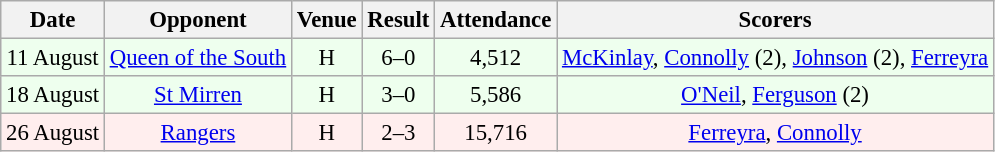<table class="wikitable sortable" style="font-size:95%; text-align:center">
<tr>
<th>Date</th>
<th>Opponent</th>
<th>Venue</th>
<th>Result</th>
<th>Attendance</th>
<th>Scorers</th>
</tr>
<tr style="background:#efe;">
<td>11 August</td>
<td><a href='#'>Queen of the South</a></td>
<td>H</td>
<td>6–0</td>
<td>4,512</td>
<td><a href='#'>McKinlay</a>, <a href='#'>Connolly</a> (2), <a href='#'>Johnson</a> (2), <a href='#'>Ferreyra</a></td>
</tr>
<tr style="background:#efe;">
<td>18 August</td>
<td><a href='#'>St Mirren</a></td>
<td>H</td>
<td>3–0</td>
<td>5,586</td>
<td><a href='#'>O'Neil</a>, <a href='#'>Ferguson</a> (2)</td>
</tr>
<tr style="background:#fee;">
<td>26 August</td>
<td><a href='#'>Rangers</a></td>
<td>H</td>
<td>2–3</td>
<td>15,716</td>
<td><a href='#'>Ferreyra</a>, <a href='#'>Connolly</a></td>
</tr>
</table>
